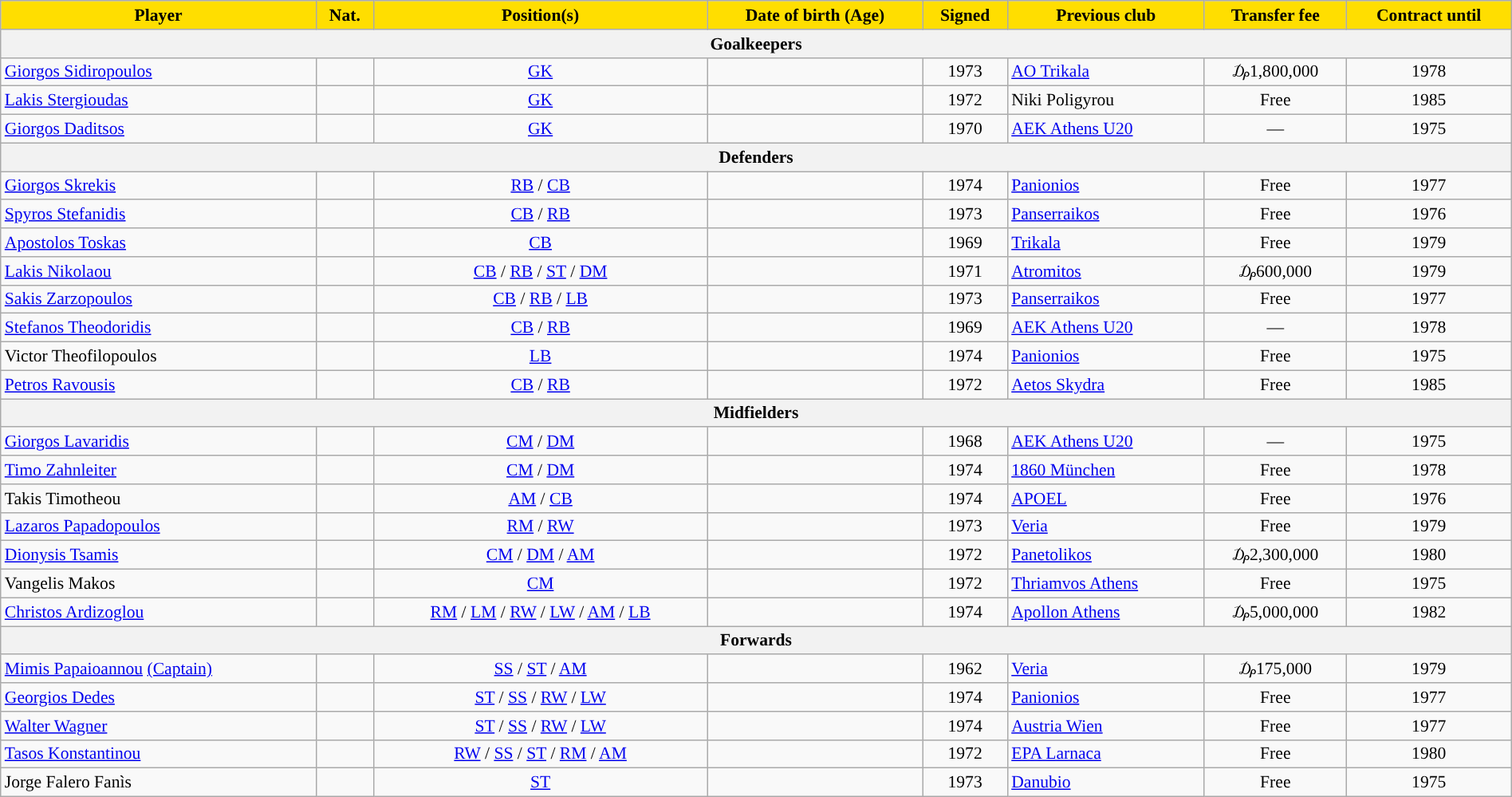<table class="wikitable" style="text-align:center; font-size:90%;width:100%;">
<tr>
<th style="background:#FFDE00">Player</th>
<th style="background:#FFDE00">Nat.</th>
<th style="background:#FFDE00">Position(s)</th>
<th style="background:#FFDE00">Date of birth (Age)</th>
<th style="background:#FFDE00">Signed</th>
<th style="background:#FFDE00">Previous club</th>
<th style="background:#FFDE00">Transfer fee</th>
<th style="background:#FFDE00">Contract until</th>
</tr>
<tr>
<th colspan="8">Goalkeepers</th>
</tr>
<tr>
<td align=left><a href='#'>Giorgos Sidiropoulos</a></td>
<td></td>
<td><a href='#'>GK</a></td>
<td></td>
<td>1973</td>
<td align=left> <a href='#'>AO Trikala</a></td>
<td>₯1,800,000</td>
<td>1978</td>
</tr>
<tr>
<td align=left><a href='#'>Lakis Stergioudas</a></td>
<td></td>
<td><a href='#'>GK</a></td>
<td></td>
<td>1972</td>
<td align=left> Niki Poligyrou</td>
<td>Free</td>
<td>1985</td>
</tr>
<tr>
<td align=left><a href='#'>Giorgos Daditsos</a></td>
<td></td>
<td><a href='#'>GK</a></td>
<td></td>
<td>1970</td>
<td align=left> <a href='#'>AEK Athens U20</a></td>
<td>—</td>
<td>1975</td>
</tr>
<tr>
<th colspan="8">Defenders</th>
</tr>
<tr>
<td align=left><a href='#'>Giorgos Skrekis</a></td>
<td></td>
<td><a href='#'>RB</a> / <a href='#'>CB</a></td>
<td></td>
<td>1974</td>
<td align=left> <a href='#'>Panionios</a></td>
<td>Free</td>
<td>1977</td>
</tr>
<tr>
<td align=left><a href='#'>Spyros Stefanidis</a></td>
<td></td>
<td><a href='#'>CB</a> / <a href='#'>RB</a></td>
<td></td>
<td>1973</td>
<td align=left> <a href='#'>Panserraikos</a></td>
<td>Free</td>
<td>1976</td>
</tr>
<tr>
<td align=left><a href='#'>Apostolos Toskas</a></td>
<td></td>
<td><a href='#'>CB</a></td>
<td></td>
<td>1969</td>
<td align=left> <a href='#'>Trikala</a></td>
<td>Free</td>
<td>1979</td>
</tr>
<tr>
<td align=left><a href='#'>Lakis Nikolaou</a></td>
<td></td>
<td><a href='#'>CB</a> / <a href='#'>RB</a> / <a href='#'>ST</a> / <a href='#'>DM</a></td>
<td></td>
<td>1971</td>
<td align=left> <a href='#'>Atromitos</a></td>
<td>₯600,000</td>
<td>1979</td>
</tr>
<tr>
<td align=left><a href='#'>Sakis Zarzopoulos</a></td>
<td></td>
<td><a href='#'>CB</a> / <a href='#'>RB</a> / <a href='#'>LB</a></td>
<td></td>
<td>1973</td>
<td align=left> <a href='#'>Panserraikos</a></td>
<td>Free</td>
<td>1977</td>
</tr>
<tr>
<td align=left><a href='#'>Stefanos Theodoridis</a></td>
<td></td>
<td><a href='#'>CB</a> / <a href='#'>RB</a></td>
<td></td>
<td>1969</td>
<td align=left> <a href='#'>AEK Athens U20</a></td>
<td>—</td>
<td>1978</td>
</tr>
<tr>
<td align=left>Victor Theofilopoulos</td>
<td></td>
<td><a href='#'>LB</a></td>
<td></td>
<td>1974</td>
<td align=left> <a href='#'>Panionios</a></td>
<td>Free</td>
<td>1975</td>
</tr>
<tr>
<td align=left><a href='#'>Petros Ravousis</a></td>
<td></td>
<td><a href='#'>CB</a> / <a href='#'>RB</a></td>
<td></td>
<td>1972</td>
<td align=left> <a href='#'>Aetos Skydra</a></td>
<td>Free</td>
<td>1985</td>
</tr>
<tr>
<th colspan="8">Midfielders</th>
</tr>
<tr>
<td align=left><a href='#'>Giorgos Lavaridis</a></td>
<td></td>
<td><a href='#'>CM</a> / <a href='#'>DM</a></td>
<td></td>
<td>1968</td>
<td align=left> <a href='#'>AEK Athens U20</a></td>
<td>—</td>
<td>1975</td>
</tr>
<tr>
<td align=left><a href='#'>Timo Zahnleiter</a></td>
<td></td>
<td><a href='#'>CM</a> / <a href='#'>DM</a></td>
<td></td>
<td>1974</td>
<td align=left> <a href='#'>1860 München</a></td>
<td>Free</td>
<td>1978</td>
</tr>
<tr>
<td align=left>Takis Timotheou</td>
<td></td>
<td><a href='#'>AM</a> / <a href='#'>CB</a></td>
<td></td>
<td>1974</td>
<td align=left> <a href='#'>APOEL</a></td>
<td>Free</td>
<td>1976</td>
</tr>
<tr>
<td align=left><a href='#'>Lazaros Papadopoulos</a></td>
<td></td>
<td><a href='#'>RM</a> / <a href='#'>RW</a></td>
<td></td>
<td>1973</td>
<td align=left> <a href='#'>Veria</a></td>
<td>Free</td>
<td>1979</td>
</tr>
<tr>
<td align=left><a href='#'>Dionysis Tsamis</a></td>
<td></td>
<td><a href='#'>CM</a> / <a href='#'>DM</a> / <a href='#'>AM</a></td>
<td></td>
<td>1972</td>
<td align=left> <a href='#'>Panetolikos</a></td>
<td>₯2,300,000</td>
<td>1980</td>
</tr>
<tr>
<td align=left>Vangelis Makos</td>
<td></td>
<td><a href='#'>CM</a></td>
<td></td>
<td>1972</td>
<td align=left> <a href='#'>Thriamvos Athens</a></td>
<td>Free</td>
<td>1975</td>
</tr>
<tr>
<td align=left><a href='#'>Christos Ardizoglou</a></td>
<td></td>
<td><a href='#'>RM</a> / <a href='#'>LM</a> / <a href='#'>RW</a> / <a href='#'>LW</a>  / <a href='#'>AM</a> / <a href='#'>LB</a></td>
<td></td>
<td>1974</td>
<td align=left> <a href='#'>Apollon Athens</a></td>
<td>₯5,000,000</td>
<td>1982</td>
</tr>
<tr>
<th colspan="8">Forwards</th>
</tr>
<tr>
<td align=left><a href='#'>Mimis Papaioannou</a> <a href='#'>(Captain)</a></td>
<td></td>
<td><a href='#'>SS</a> / <a href='#'>ST</a> / <a href='#'>AM</a></td>
<td></td>
<td>1962</td>
<td align=left> <a href='#'>Veria</a></td>
<td>₯175,000</td>
<td>1979</td>
</tr>
<tr>
<td align=left><a href='#'>Georgios Dedes</a></td>
<td></td>
<td><a href='#'>ST</a> / <a href='#'>SS</a> / <a href='#'>RW</a> / <a href='#'>LW</a></td>
<td></td>
<td>1974</td>
<td align=left> <a href='#'>Panionios</a></td>
<td>Free</td>
<td>1977</td>
</tr>
<tr>
<td align=left><a href='#'>Walter Wagner</a></td>
<td></td>
<td><a href='#'>ST</a> / <a href='#'>SS</a> / <a href='#'>RW</a> / <a href='#'>LW</a></td>
<td></td>
<td>1974</td>
<td align=left> <a href='#'>Austria Wien</a></td>
<td>Free</td>
<td>1977</td>
</tr>
<tr>
<td align=left><a href='#'>Tasos Konstantinou</a></td>
<td></td>
<td><a href='#'>RW</a> / <a href='#'>SS</a> / <a href='#'>ST</a> / <a href='#'>RM</a> / <a href='#'>AM</a></td>
<td></td>
<td>1972</td>
<td align=left> <a href='#'>EPA Larnaca</a></td>
<td>Free</td>
<td>1980</td>
</tr>
<tr>
<td align=left>Jorge Falero Fanìs</td>
<td></td>
<td><a href='#'>ST</a></td>
<td></td>
<td>1973</td>
<td align=left> <a href='#'>Danubio</a></td>
<td>Free</td>
<td>1975</td>
</tr>
</table>
